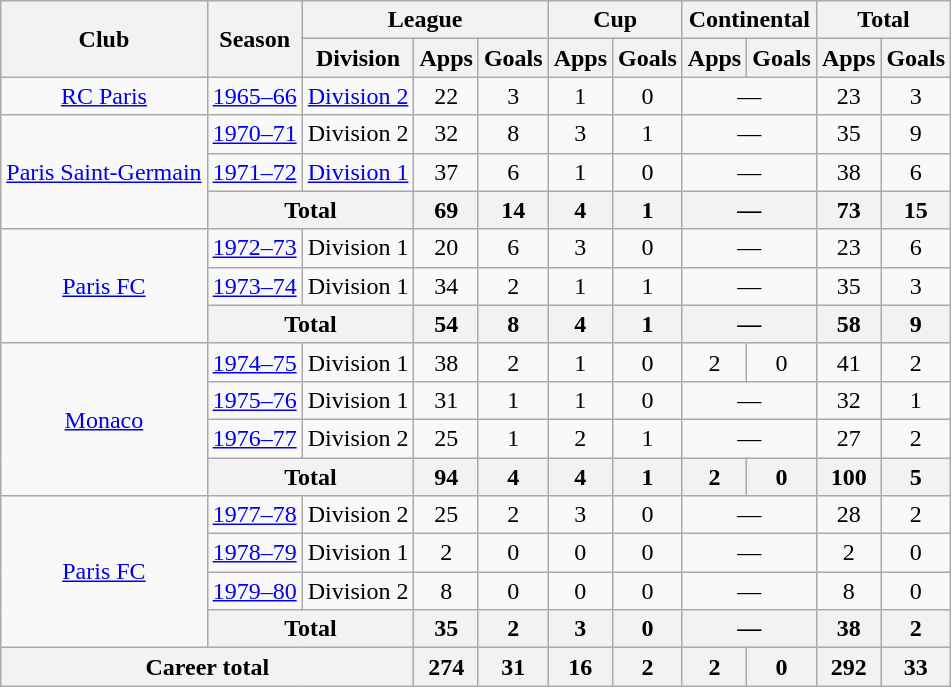<table class="wikitable" style="text-align:center">
<tr>
<th rowspan="2">Club</th>
<th rowspan="2">Season</th>
<th colspan="3">League</th>
<th colspan="2">Cup</th>
<th colspan="2">Continental</th>
<th colspan="2">Total</th>
</tr>
<tr>
<th>Division</th>
<th>Apps</th>
<th>Goals</th>
<th>Apps</th>
<th>Goals</th>
<th>Apps</th>
<th>Goals</th>
<th>Apps</th>
<th>Goals</th>
</tr>
<tr>
<td><a href='#'>RC Paris</a></td>
<td><a href='#'>1965–66</a></td>
<td><a href='#'>Division 2</a></td>
<td>22</td>
<td>3</td>
<td>1</td>
<td>0</td>
<td colspan="2">—</td>
<td>23</td>
<td>3</td>
</tr>
<tr>
<td rowspan="3"><a href='#'>Paris Saint-Germain</a></td>
<td><a href='#'>1970–71</a></td>
<td>Division 2</td>
<td>32</td>
<td>8</td>
<td>3</td>
<td>1</td>
<td colspan="2">—</td>
<td>35</td>
<td>9</td>
</tr>
<tr>
<td><a href='#'>1971–72</a></td>
<td><a href='#'>Division 1</a></td>
<td>37</td>
<td>6</td>
<td>1</td>
<td>0</td>
<td colspan="2">—</td>
<td>38</td>
<td>6</td>
</tr>
<tr>
<th colspan="2">Total</th>
<th>69</th>
<th>14</th>
<th>4</th>
<th>1</th>
<th colspan="2">—</th>
<th>73</th>
<th>15</th>
</tr>
<tr>
<td rowspan="3"><a href='#'>Paris FC</a></td>
<td><a href='#'>1972–73</a></td>
<td>Division 1</td>
<td>20</td>
<td>6</td>
<td>3</td>
<td>0</td>
<td colspan="2">—</td>
<td>23</td>
<td>6</td>
</tr>
<tr>
<td><a href='#'>1973–74</a></td>
<td>Division 1</td>
<td>34</td>
<td>2</td>
<td>1</td>
<td>1</td>
<td colspan="2">—</td>
<td>35</td>
<td>3</td>
</tr>
<tr>
<th colspan="2">Total</th>
<th>54</th>
<th>8</th>
<th>4</th>
<th>1</th>
<th colspan="2">—</th>
<th>58</th>
<th>9</th>
</tr>
<tr>
<td rowspan="4"><a href='#'>Monaco</a></td>
<td><a href='#'>1974–75</a></td>
<td>Division 1</td>
<td>38</td>
<td>2</td>
<td>1</td>
<td>0</td>
<td>2</td>
<td>0</td>
<td>41</td>
<td>2</td>
</tr>
<tr>
<td><a href='#'>1975–76</a></td>
<td>Division 1</td>
<td>31</td>
<td>1</td>
<td>1</td>
<td>0</td>
<td colspan="2">—</td>
<td>32</td>
<td>1</td>
</tr>
<tr>
<td><a href='#'>1976–77</a></td>
<td>Division 2</td>
<td>25</td>
<td>1</td>
<td>2</td>
<td>1</td>
<td colspan="2">—</td>
<td>27</td>
<td>2</td>
</tr>
<tr>
<th colspan="2">Total</th>
<th>94</th>
<th>4</th>
<th>4</th>
<th>1</th>
<th>2</th>
<th>0</th>
<th>100</th>
<th>5</th>
</tr>
<tr>
<td rowspan="4"><a href='#'>Paris FC</a></td>
<td><a href='#'>1977–78</a></td>
<td>Division 2</td>
<td>25</td>
<td>2</td>
<td>3</td>
<td>0</td>
<td colspan="2">—</td>
<td>28</td>
<td>2</td>
</tr>
<tr>
<td><a href='#'>1978–79</a></td>
<td>Division 1</td>
<td>2</td>
<td>0</td>
<td>0</td>
<td>0</td>
<td colspan="2">—</td>
<td>2</td>
<td>0</td>
</tr>
<tr>
<td><a href='#'>1979–80</a></td>
<td>Division 2</td>
<td>8</td>
<td>0</td>
<td>0</td>
<td>0</td>
<td colspan="2">—</td>
<td>8</td>
<td>0</td>
</tr>
<tr>
<th colspan="2">Total</th>
<th>35</th>
<th>2</th>
<th>3</th>
<th>0</th>
<th colspan="2">—</th>
<th>38</th>
<th>2</th>
</tr>
<tr>
<th colspan="3">Career total</th>
<th>274</th>
<th>31</th>
<th>16</th>
<th>2</th>
<th>2</th>
<th>0</th>
<th>292</th>
<th>33</th>
</tr>
</table>
